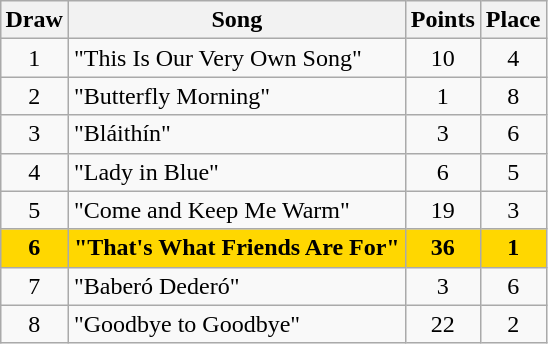<table class="sortable wikitable" style="margin: 1em auto 1em auto; text-align:center">
<tr>
<th>Draw</th>
<th>Song</th>
<th>Points</th>
<th>Place</th>
</tr>
<tr>
<td>1</td>
<td align="left">"This Is Our Very Own Song"</td>
<td>10</td>
<td>4</td>
</tr>
<tr>
<td>2</td>
<td align="left">"Butterfly Morning"</td>
<td>1</td>
<td>8</td>
</tr>
<tr>
<td>3</td>
<td align="left">"Bláithín"</td>
<td>3</td>
<td>6</td>
</tr>
<tr>
<td>4</td>
<td align="left">"Lady in Blue"</td>
<td>6</td>
<td>5</td>
</tr>
<tr>
<td>5</td>
<td align="left">"Come and Keep Me Warm"</td>
<td>19</td>
<td>3</td>
</tr>
<tr style="font-weight:bold; background:gold;">
<td>6</td>
<td align="left">"That's What Friends Are For"</td>
<td>36</td>
<td>1</td>
</tr>
<tr>
<td>7</td>
<td align="left">"Baberó Dederó"</td>
<td>3</td>
<td>6</td>
</tr>
<tr>
<td>8</td>
<td align="left">"Goodbye to Goodbye"</td>
<td>22</td>
<td>2</td>
</tr>
</table>
